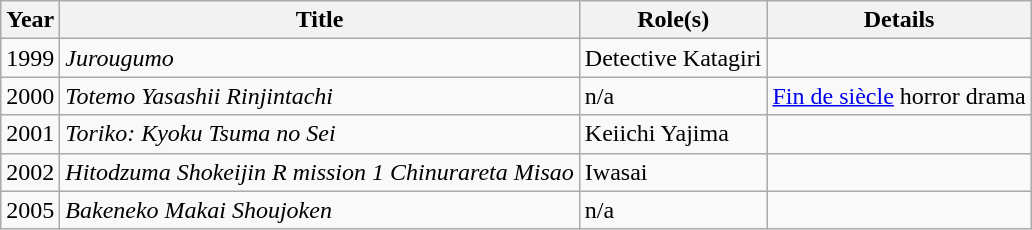<table class="wikitable">
<tr>
<th>Year</th>
<th>Title</th>
<th>Role(s)</th>
<th>Details</th>
</tr>
<tr>
<td>1999</td>
<td><em>Jurougumo</em></td>
<td>Detective Katagiri</td>
<td></td>
</tr>
<tr>
<td>2000</td>
<td><em>Totemo Yasashii Rinjintachi</em></td>
<td>n/a</td>
<td><a href='#'>Fin de siècle</a> horror drama</td>
</tr>
<tr>
<td>2001</td>
<td><em>Toriko: Kyoku Tsuma no Sei</em></td>
<td>Keiichi Yajima</td>
<td></td>
</tr>
<tr>
<td>2002</td>
<td><em>Hitodzuma Shokeijin R mission 1 Chinurareta Misao</em></td>
<td>Iwasai</td>
<td></td>
</tr>
<tr>
<td>2005</td>
<td><em>Bakeneko Makai Shoujoken</em></td>
<td>n/a</td>
<td></td>
</tr>
</table>
